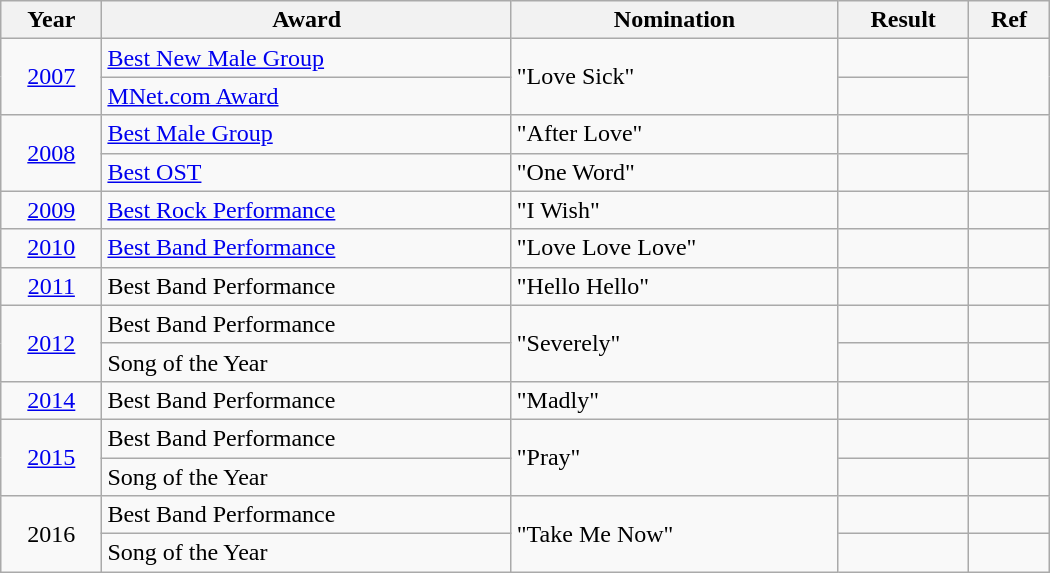<table class="wikitable" style="width:700px">
<tr>
<th>Year</th>
<th>Award</th>
<th>Nomination</th>
<th>Result</th>
<th>Ref</th>
</tr>
<tr>
<td align=center rowspan=2><a href='#'>2007</a></td>
<td><a href='#'>Best New Male Group</a></td>
<td rowspan=2>"Love Sick"</td>
<td></td>
<td align=center rowspan=2></td>
</tr>
<tr>
<td><a href='#'>MNet.com Award</a></td>
<td></td>
</tr>
<tr>
<td align=center rowspan=2><a href='#'>2008</a></td>
<td><a href='#'>Best Male Group</a></td>
<td>"After Love"</td>
<td></td>
<td align=center rowspan=2></td>
</tr>
<tr>
<td><a href='#'>Best OST</a></td>
<td>"One Word"</td>
<td></td>
</tr>
<tr>
<td align=center><a href='#'>2009</a></td>
<td><a href='#'>Best Rock Performance</a></td>
<td>"I Wish"</td>
<td></td>
<td align=center></td>
</tr>
<tr>
<td align=center><a href='#'>2010</a></td>
<td><a href='#'>Best Band Performance</a></td>
<td>"Love Love Love"</td>
<td></td>
<td align=center></td>
</tr>
<tr>
<td align=center><a href='#'>2011</a></td>
<td>Best Band Performance</td>
<td>"Hello Hello"</td>
<td></td>
<td align=center></td>
</tr>
<tr>
<td align=center rowspan=2><a href='#'>2012</a></td>
<td>Best Band Performance</td>
<td rowspan=2>"Severely"</td>
<td></td>
<td align=center></td>
</tr>
<tr>
<td>Song of the Year</td>
<td></td>
<td align=center></td>
</tr>
<tr>
<td align=center><a href='#'>2014</a></td>
<td>Best Band Performance</td>
<td>"Madly"</td>
<td></td>
<td align=center></td>
</tr>
<tr>
<td align=center rowspan=2><a href='#'>2015</a></td>
<td>Best Band Performance</td>
<td rowspan=2>"Pray"</td>
<td></td>
<td align=center></td>
</tr>
<tr>
<td>Song of the Year</td>
<td></td>
<td align=center></td>
</tr>
<tr>
<td align=center rowspan=2>2016</td>
<td>Best Band Performance</td>
<td rowspan=2>"Take Me Now"</td>
<td></td>
<td align=center></td>
</tr>
<tr>
<td>Song of the Year</td>
<td></td>
<td align=center></td>
</tr>
</table>
